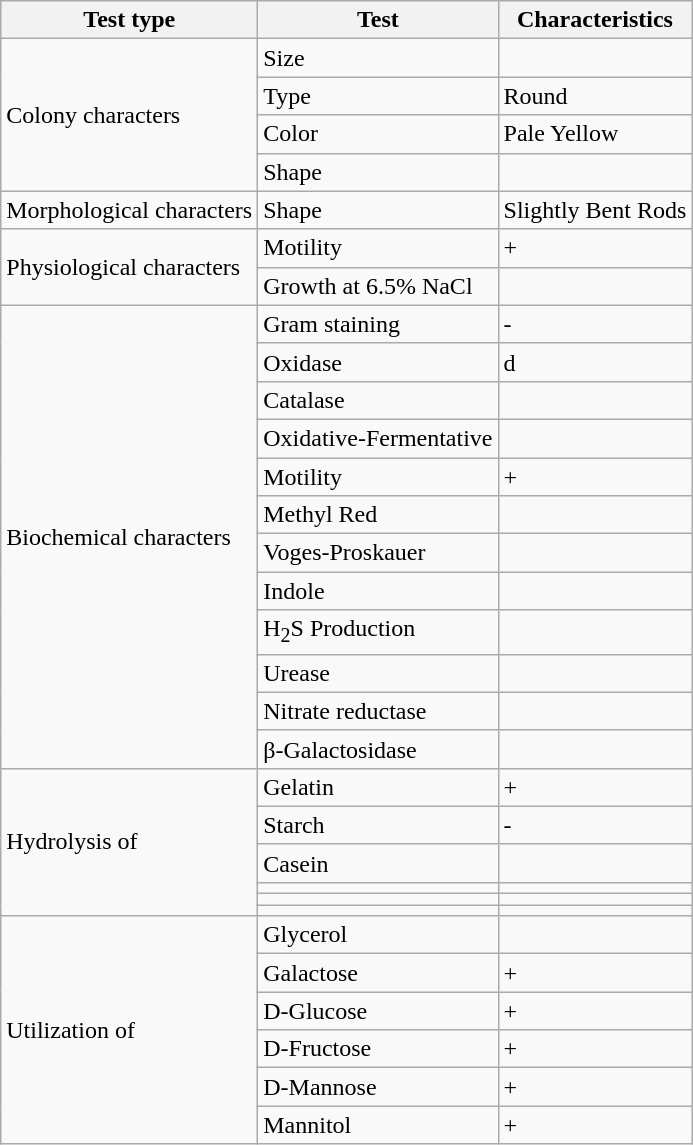<table class="wikitable">
<tr>
<th>Test type</th>
<th>Test</th>
<th>Characteristics</th>
</tr>
<tr>
<td rowspan="4">Colony characters</td>
<td>Size</td>
<td></td>
</tr>
<tr>
<td>Type</td>
<td>Round</td>
</tr>
<tr>
<td>Color</td>
<td>Pale Yellow</td>
</tr>
<tr>
<td>Shape</td>
<td></td>
</tr>
<tr>
<td>Morphological characters</td>
<td>Shape</td>
<td>Slightly Bent Rods</td>
</tr>
<tr>
<td rowspan="2">Physiological characters</td>
<td>Motility</td>
<td>+</td>
</tr>
<tr>
<td>Growth at 6.5% NaCl</td>
<td></td>
</tr>
<tr>
<td rowspan="12">Biochemical characters</td>
<td>Gram staining</td>
<td>-</td>
</tr>
<tr>
<td>Oxidase</td>
<td>d</td>
</tr>
<tr>
<td>Catalase</td>
<td></td>
</tr>
<tr>
<td>Oxidative-Fermentative</td>
<td></td>
</tr>
<tr>
<td>Motility</td>
<td>+</td>
</tr>
<tr>
<td>Methyl Red</td>
<td></td>
</tr>
<tr>
<td>Voges-Proskauer</td>
<td></td>
</tr>
<tr>
<td>Indole</td>
<td></td>
</tr>
<tr>
<td>H<sub>2</sub>S Production</td>
<td></td>
</tr>
<tr>
<td>Urease</td>
<td></td>
</tr>
<tr>
<td>Nitrate reductase</td>
<td></td>
</tr>
<tr>
<td>β-Galactosidase</td>
<td></td>
</tr>
<tr>
<td rowspan="6">Hydrolysis of</td>
<td>Gelatin</td>
<td>+</td>
</tr>
<tr>
<td>Starch</td>
<td>-</td>
</tr>
<tr>
<td>Casein</td>
<td></td>
</tr>
<tr>
<td></td>
<td></td>
</tr>
<tr>
<td></td>
<td></td>
</tr>
<tr>
<td></td>
<td></td>
</tr>
<tr>
<td rowspan="6">Utilization of</td>
<td>Glycerol</td>
<td></td>
</tr>
<tr>
<td>Galactose</td>
<td>+</td>
</tr>
<tr>
<td>D-Glucose</td>
<td>+</td>
</tr>
<tr>
<td>D-Fructose</td>
<td>+</td>
</tr>
<tr>
<td>D-Mannose</td>
<td>+</td>
</tr>
<tr>
<td>Mannitol</td>
<td>+</td>
</tr>
</table>
